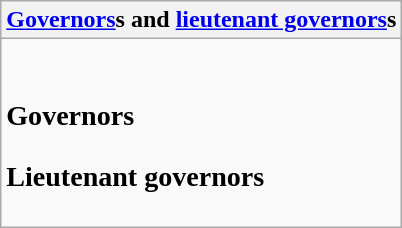<table class="wikitable collapsible collapsed">
<tr>
<th><a href='#'>Governors</a>s and <a href='#'>lieutenant governors</a>s</th>
</tr>
<tr>
<td><br><h3>Governors</h3><h3>Lieutenant governors</h3></td>
</tr>
</table>
